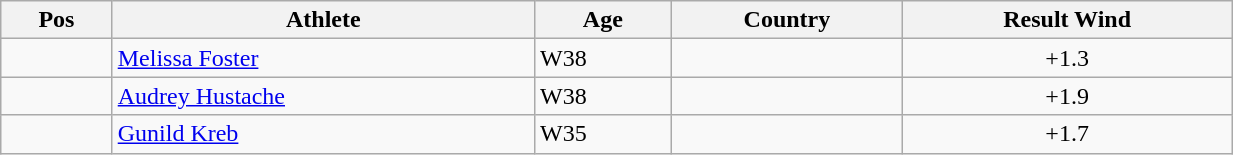<table class="wikitable"  style="text-align:center; width:65%;">
<tr>
<th>Pos</th>
<th>Athlete</th>
<th>Age</th>
<th>Country</th>
<th>Result Wind</th>
</tr>
<tr>
<td align=center></td>
<td align=left><a href='#'>Melissa Foster</a></td>
<td align=left>W38</td>
<td align=left></td>
<td> +1.3</td>
</tr>
<tr>
<td align=center></td>
<td align=left><a href='#'>Audrey Hustache</a></td>
<td align=left>W38</td>
<td align=left></td>
<td> +1.9</td>
</tr>
<tr>
<td align=center></td>
<td align=left><a href='#'>Gunild Kreb</a></td>
<td align=left>W35</td>
<td align=left></td>
<td> +1.7</td>
</tr>
</table>
